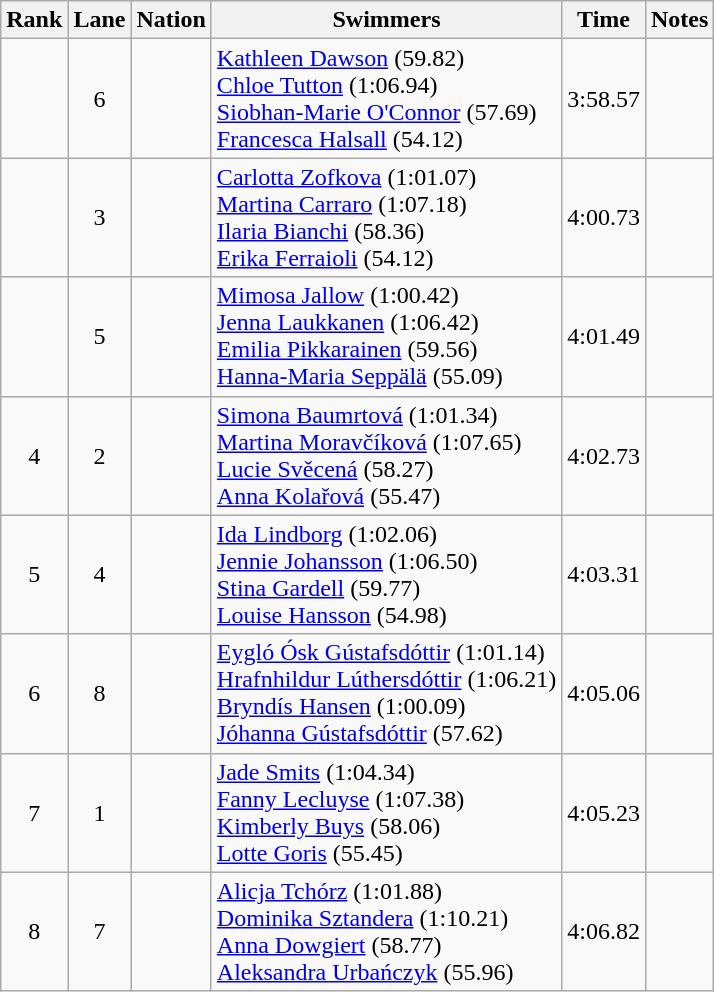<table class="wikitable sortable" style="text-align:center">
<tr>
<th>Rank</th>
<th>Lane</th>
<th>Nation</th>
<th>Swimmers</th>
<th>Time</th>
<th>Notes</th>
</tr>
<tr>
<td></td>
<td>6</td>
<td align=left></td>
<td align=left><a href='#'>Kathleen Dawson</a> (59.82)<br><a href='#'>Chloe Tutton</a> (1:06.94)<br><a href='#'>Siobhan-Marie O'Connor</a> (57.69)<br><a href='#'>Francesca Halsall</a> (54.12)</td>
<td>3:58.57</td>
<td></td>
</tr>
<tr>
<td></td>
<td>3</td>
<td align=left></td>
<td align=left><a href='#'>Carlotta Zofkova</a> (1:01.07)<br><a href='#'>Martina Carraro</a> (1:07.18)<br><a href='#'>Ilaria Bianchi</a> (58.36)<br><a href='#'>Erika Ferraioli</a> (54.12)</td>
<td>4:00.73</td>
<td></td>
</tr>
<tr>
<td></td>
<td>5</td>
<td align=left></td>
<td align=left><a href='#'>Mimosa Jallow</a> (1:00.42)<br><a href='#'>Jenna Laukkanen</a> (1:06.42)<br><a href='#'>Emilia Pikkarainen</a> (59.56)<br><a href='#'>Hanna-Maria Seppälä</a> (55.09)</td>
<td>4:01.49</td>
<td></td>
</tr>
<tr>
<td>4</td>
<td>2</td>
<td align=left></td>
<td align=left><a href='#'>Simona Baumrtová</a> (1:01.34)<br><a href='#'>Martina Moravčíková</a> (1:07.65)<br><a href='#'>Lucie Svěcená</a> (58.27)<br><a href='#'>Anna Kolařová</a> (55.47)</td>
<td>4:02.73</td>
<td></td>
</tr>
<tr>
<td>5</td>
<td>4</td>
<td align=left></td>
<td align=left><a href='#'>Ida Lindborg</a> (1:02.06)<br><a href='#'>Jennie Johansson</a> (1:06.50)<br><a href='#'>Stina Gardell</a> (59.77)<br><a href='#'>Louise Hansson</a> (54.98)</td>
<td>4:03.31</td>
<td></td>
</tr>
<tr>
<td>6</td>
<td>8</td>
<td align=left></td>
<td align=left><a href='#'>Eygló Ósk Gústafsdóttir</a> (1:01.14)<br><a href='#'>Hrafnhildur Lúthersdóttir</a> (1:06.21)<br><a href='#'>Bryndís Hansen</a> (1:00.09)<br><a href='#'>Jóhanna Gústafsdóttir</a> (57.62)</td>
<td>4:05.06</td>
<td></td>
</tr>
<tr>
<td>7</td>
<td>1</td>
<td align=left></td>
<td align=left><a href='#'>Jade Smits</a> (1:04.34)<br><a href='#'>Fanny Lecluyse</a> (1:07.38)<br><a href='#'>Kimberly Buys</a> (58.06)<br><a href='#'>Lotte Goris</a> (55.45)</td>
<td>4:05.23</td>
<td></td>
</tr>
<tr>
<td>8</td>
<td>7</td>
<td align=left></td>
<td align=left><a href='#'>Alicja Tchórz</a> (1:01.88)<br><a href='#'>Dominika Sztandera</a> (1:10.21)<br><a href='#'>Anna Dowgiert</a> (58.77)<br><a href='#'>Aleksandra Urbańczyk</a> (55.96)</td>
<td>4:06.82</td>
<td></td>
</tr>
</table>
